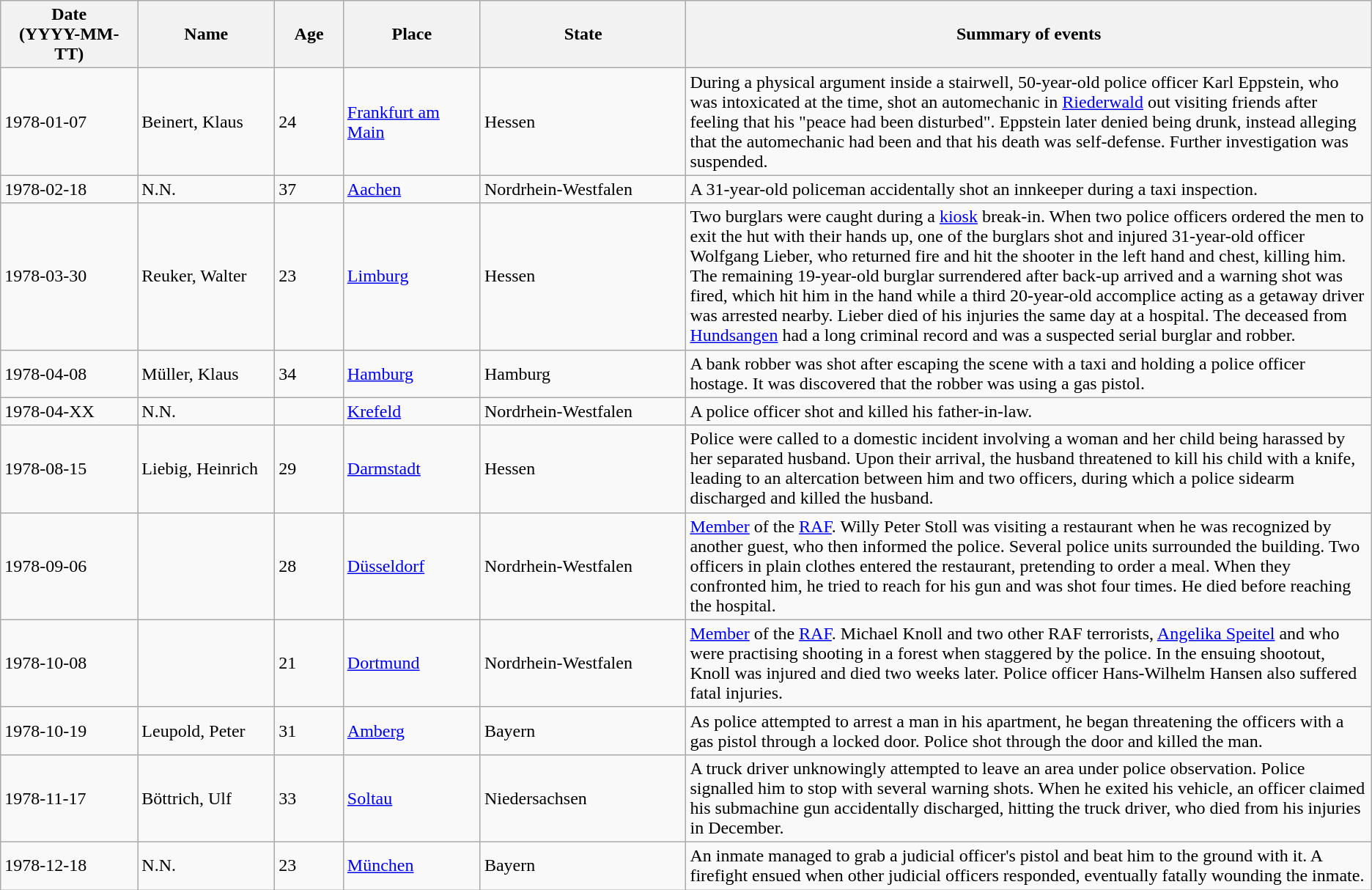<table class="wikitable sortable static-row-numbers static-row-header-text">
<tr>
<th style="width:10%;">Date<br>(YYYY-MM-TT)</th>
<th style="width:10%;">Name</th>
<th style="width:5%;">Age</th>
<th style="width:10%;">Place</th>
<th style="width:15%;">State</th>
<th style="width:50%;">Summary of events</th>
</tr>
<tr>
<td>1978-01-07</td>
<td>Beinert, Klaus</td>
<td>24</td>
<td><a href='#'>Frankfurt am Main</a></td>
<td>Hessen</td>
<td>During a physical argument inside a stairwell, 50-year-old police officer Karl Eppstein, who was intoxicated at the time, shot an automechanic in <a href='#'>Riederwald</a> out visiting friends after feeling that his "peace had been disturbed". Eppstein later denied being drunk, instead alleging that the automechanic had been and that his death was self-defense. Further investigation was suspended.</td>
</tr>
<tr>
<td>1978-02-18</td>
<td>N.N.</td>
<td>37</td>
<td><a href='#'>Aachen</a></td>
<td>Nordrhein-Westfalen</td>
<td>A 31-year-old policeman accidentally shot an innkeeper during a taxi inspection.</td>
</tr>
<tr>
<td>1978-03-30</td>
<td>Reuker, Walter</td>
<td>23</td>
<td><a href='#'>Limburg</a></td>
<td>Hessen</td>
<td>Two burglars were caught during a <a href='#'>kiosk</a> break-in. When two police officers ordered the men to exit the hut with their hands up, one of the burglars shot and injured 31-year-old officer Wolfgang Lieber, who returned fire and hit the shooter in the left hand and chest, killing him. The remaining 19-year-old burglar surrendered after back-up arrived and a warning shot was fired, which hit him in the hand while a third 20-year-old accomplice acting as a getaway driver was arrested nearby. Lieber died of his injuries the same day at a hospital. The deceased from <a href='#'>Hundsangen</a> had a long criminal record and was a suspected serial burglar and robber.</td>
</tr>
<tr>
<td>1978-04-08</td>
<td>Müller, Klaus</td>
<td>34</td>
<td><a href='#'>Hamburg</a></td>
<td>Hamburg</td>
<td>A bank robber was shot after escaping the scene with a taxi and holding a police officer hostage. It was discovered that the robber was using a gas pistol.</td>
</tr>
<tr>
<td>1978-04-XX</td>
<td>N.N.</td>
<td></td>
<td><a href='#'>Krefeld</a></td>
<td>Nordrhein-Westfalen</td>
<td>A police officer shot and killed his father-in-law.</td>
</tr>
<tr>
<td>1978-08-15</td>
<td>Liebig, Heinrich</td>
<td>29</td>
<td><a href='#'>Darmstadt</a></td>
<td>Hessen</td>
<td>Police were called to a domestic incident involving a woman and her child being harassed by her separated husband. Upon their arrival, the husband threatened to kill his child with a knife, leading to an altercation between him and two officers, during which a police sidearm discharged and killed the husband.</td>
</tr>
<tr>
<td>1978-09-06</td>
<td></td>
<td>28</td>
<td><a href='#'>Düsseldorf</a></td>
<td>Nordrhein-Westfalen</td>
<td><a href='#'>Member</a> of the <a href='#'>RAF</a>. Willy Peter Stoll was visiting a restaurant when he was recognized by another guest, who then informed the police. Several police units surrounded the building. Two officers in plain clothes entered the restaurant, pretending to order a meal. When they confronted him, he tried to reach for his gun and was shot four times. He died before reaching the hospital.</td>
</tr>
<tr>
<td>1978-10-08</td>
<td></td>
<td>21</td>
<td><a href='#'>Dortmund</a></td>
<td>Nordrhein-Westfalen</td>
<td><a href='#'>Member</a> of the <a href='#'>RAF</a>. Michael Knoll and two other RAF terrorists, <a href='#'>Angelika Speitel</a> and  who were practising shooting in a forest when staggered by the police. In the ensuing shootout, Knoll was injured and died two weeks later. Police officer Hans-Wilhelm Hansen also suffered fatal injuries.</td>
</tr>
<tr>
<td>1978-10-19</td>
<td>Leupold, Peter</td>
<td>31</td>
<td><a href='#'>Amberg</a></td>
<td>Bayern</td>
<td>As police attempted to arrest a man in his apartment, he began threatening the officers with a gas pistol through a locked door. Police shot through the door and killed the man.</td>
</tr>
<tr>
<td>1978-11-17</td>
<td>Böttrich, Ulf</td>
<td>33</td>
<td><a href='#'>Soltau</a></td>
<td>Niedersachsen</td>
<td>A truck driver unknowingly attempted to leave an area under police observation. Police signalled him to stop with several warning shots. When he exited his vehicle, an officer claimed his submachine gun accidentally discharged, hitting the truck driver, who died from his injuries in December.</td>
</tr>
<tr>
<td>1978-12-18</td>
<td>N.N.</td>
<td>23</td>
<td><a href='#'>München</a></td>
<td>Bayern</td>
<td>An inmate managed to grab a judicial officer's pistol and beat him to the ground with it. A firefight ensued when other judicial officers responded, eventually fatally wounding the inmate.</td>
</tr>
</table>
